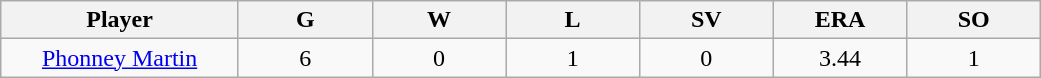<table class="wikitable sortable">
<tr>
<th bgcolor="#DDDDFF" width="16%">Player</th>
<th bgcolor="#DDDDFF" width="9%">G</th>
<th bgcolor="#DDDDFF" width="9%">W</th>
<th bgcolor="#DDDDFF" width="9%">L</th>
<th bgcolor="#DDDDFF" width="9%">SV</th>
<th bgcolor="#DDDDFF" width="9%">ERA</th>
<th bgcolor="#DDDDFF" width="9%">SO</th>
</tr>
<tr align=center>
<td><a href='#'>Phonney Martin</a></td>
<td>6</td>
<td>0</td>
<td>1</td>
<td>0</td>
<td>3.44</td>
<td>1</td>
</tr>
</table>
